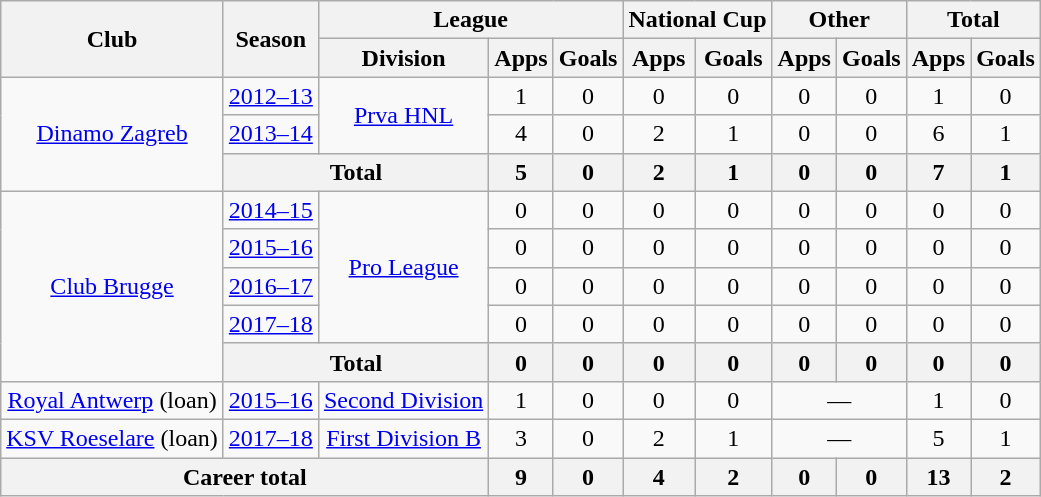<table class="wikitable" style="text-align:center">
<tr>
<th rowspan="2">Club</th>
<th rowspan="2">Season</th>
<th colspan="3">League</th>
<th colspan="2">National Cup</th>
<th colspan="2">Other</th>
<th colspan="2">Total</th>
</tr>
<tr>
<th>Division</th>
<th>Apps</th>
<th>Goals</th>
<th>Apps</th>
<th>Goals</th>
<th>Apps</th>
<th>Goals</th>
<th>Apps</th>
<th>Goals</th>
</tr>
<tr>
<td rowspan="3"><a href='#'>Dinamo Zagreb</a></td>
<td><a href='#'>2012–13</a></td>
<td rowspan="2"><a href='#'>Prva HNL</a></td>
<td>1</td>
<td>0</td>
<td>0</td>
<td>0</td>
<td>0</td>
<td>0</td>
<td>1</td>
<td>0</td>
</tr>
<tr>
<td><a href='#'>2013–14</a></td>
<td>4</td>
<td>0</td>
<td>2</td>
<td>1</td>
<td>0</td>
<td>0</td>
<td>6</td>
<td>1</td>
</tr>
<tr>
<th colspan="2">Total</th>
<th>5</th>
<th>0</th>
<th>2</th>
<th>1</th>
<th>0</th>
<th>0</th>
<th>7</th>
<th>1</th>
</tr>
<tr>
<td rowspan="5"><a href='#'>Club Brugge</a></td>
<td><a href='#'>2014–15</a></td>
<td rowspan="4"><a href='#'>Pro League</a></td>
<td>0</td>
<td>0</td>
<td>0</td>
<td>0</td>
<td>0</td>
<td>0</td>
<td>0</td>
<td>0</td>
</tr>
<tr>
<td><a href='#'>2015–16</a></td>
<td>0</td>
<td>0</td>
<td>0</td>
<td>0</td>
<td>0</td>
<td>0</td>
<td>0</td>
<td>0</td>
</tr>
<tr>
<td><a href='#'>2016–17</a></td>
<td>0</td>
<td>0</td>
<td>0</td>
<td>0</td>
<td>0</td>
<td>0</td>
<td>0</td>
<td>0</td>
</tr>
<tr>
<td><a href='#'>2017–18</a></td>
<td>0</td>
<td>0</td>
<td>0</td>
<td>0</td>
<td>0</td>
<td>0</td>
<td>0</td>
<td>0</td>
</tr>
<tr>
<th colspan="2">Total</th>
<th>0</th>
<th>0</th>
<th>0</th>
<th>0</th>
<th>0</th>
<th>0</th>
<th>0</th>
<th>0</th>
</tr>
<tr>
<td><a href='#'>Royal Antwerp</a> (loan)</td>
<td><a href='#'>2015–16</a></td>
<td><a href='#'>Second Division</a></td>
<td>1</td>
<td>0</td>
<td>0</td>
<td>0</td>
<td colspan="2">—</td>
<td>1</td>
<td>0</td>
</tr>
<tr>
<td><a href='#'>KSV Roeselare</a> (loan)</td>
<td><a href='#'>2017–18</a></td>
<td><a href='#'>First Division B</a></td>
<td>3</td>
<td>0</td>
<td>2</td>
<td>1</td>
<td colspan="2">—</td>
<td>5</td>
<td>1</td>
</tr>
<tr>
<th colspan="3">Career total</th>
<th>9</th>
<th>0</th>
<th>4</th>
<th>2</th>
<th>0</th>
<th>0</th>
<th>13</th>
<th>2</th>
</tr>
</table>
